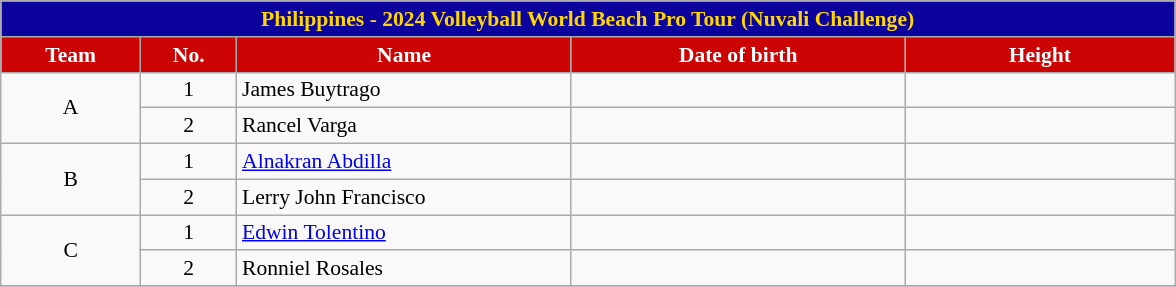<table class="wikitable" style="font-size:90%; text-align:center;">
<tr>
<th colspan=6 style="background:#0C029C; color:gold">Philippines - 2024 Volleyball World Beach Pro Tour (Nuvali Challenge)</th>
</tr>
<tr>
<th style="align=center; width:6em; background:#CC0404; color:white;">Team</th>
<th style="align=center; width:4em; background:#CC0404; color:white;">No.</th>
<th style="width:15em; background:#CC0404; color:white;">Name</th>
<th style="width:15em; background:#CC0404; color:white;">Date of birth</th>
<th style="width:12em; background:#CC0404; color:white;">Height</th>
</tr>
<tr align=center>
<td rowspan=2>A</td>
<td>1</td>
<td align=left>James Buytrago</td>
<td></td>
<td></td>
</tr>
<tr align=center>
<td>2</td>
<td align=left>Rancel Varga</td>
<td></td>
<td></td>
</tr>
<tr align=center>
<td rowspan=2>B</td>
<td>1</td>
<td align=left><a href='#'>Alnakran Abdilla</a></td>
<td></td>
<td></td>
</tr>
<tr align=center>
<td>2</td>
<td align=left>Lerry John Francisco</td>
<td></td>
<td></td>
</tr>
<tr align=center>
<td rowspan=2>C</td>
<td>1</td>
<td align=left><a href='#'>Edwin Tolentino</a></td>
<td></td>
<td></td>
</tr>
<tr align=center>
<td>2</td>
<td align=left>Ronniel Rosales</td>
<td></td>
<td></td>
</tr>
<tr align=center>
</tr>
</table>
